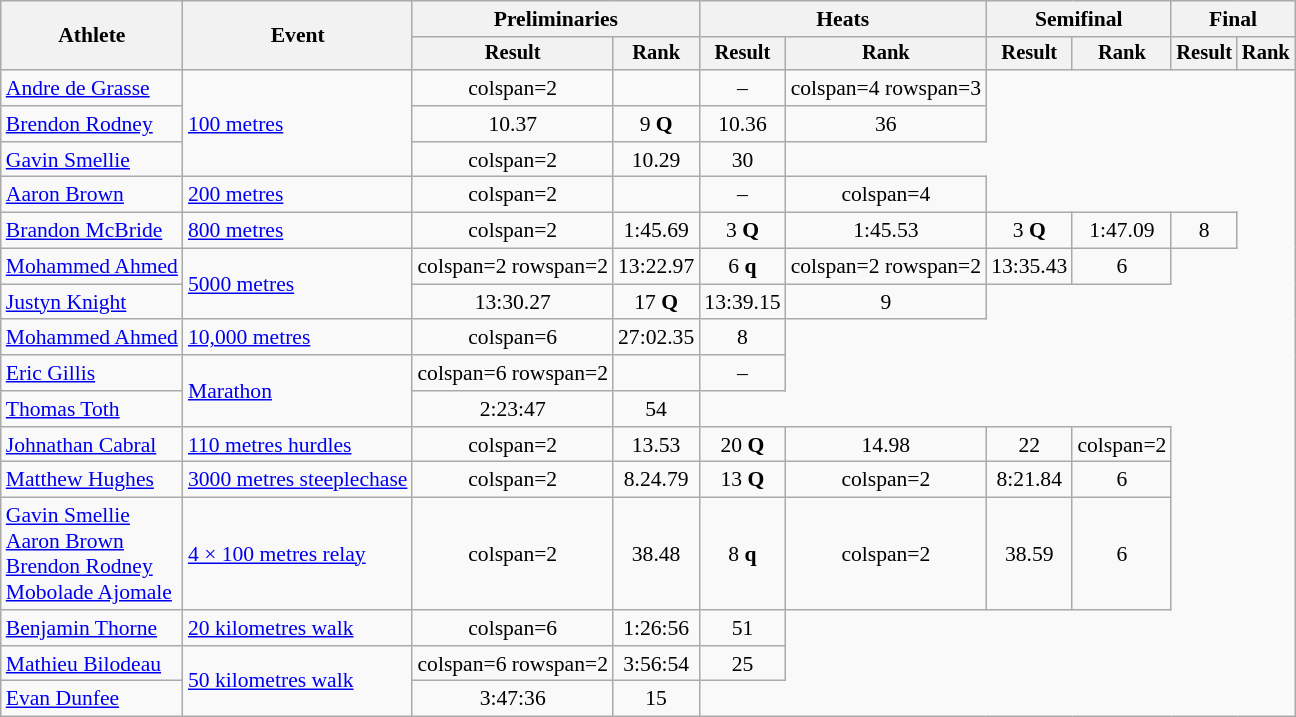<table class=wikitable style=font-size:90%>
<tr>
<th rowspan=2>Athlete</th>
<th rowspan=2>Event</th>
<th colspan=2>Preliminaries</th>
<th colspan=2>Heats</th>
<th colspan=2>Semifinal</th>
<th colspan=2>Final</th>
</tr>
<tr style=font-size:95%>
<th>Result</th>
<th>Rank</th>
<th>Result</th>
<th>Rank</th>
<th>Result</th>
<th>Rank</th>
<th>Result</th>
<th>Rank</th>
</tr>
<tr align=center>
<td align=left><a href='#'>Andre de Grasse</a></td>
<td align=left rowspan=3><a href='#'>100 metres</a></td>
<td>colspan=2 </td>
<td></td>
<td>–</td>
<td>colspan=4 rowspan=3 </td>
</tr>
<tr align=center>
<td align=left><a href='#'>Brendon Rodney</a></td>
<td>10.37</td>
<td>9 <strong>Q</strong></td>
<td>10.36</td>
<td>36</td>
</tr>
<tr align=center>
<td align=left><a href='#'>Gavin Smellie</a></td>
<td>colspan=2 </td>
<td>10.29</td>
<td>30</td>
</tr>
<tr align=center>
<td align=left><a href='#'>Aaron Brown</a></td>
<td align=left><a href='#'>200 metres</a></td>
<td>colspan=2 </td>
<td></td>
<td>–</td>
<td>colspan=4 </td>
</tr>
<tr align=center>
<td align=left><a href='#'>Brandon McBride</a></td>
<td align=left><a href='#'>800 metres</a></td>
<td>colspan=2 </td>
<td>1:45.69</td>
<td>3 <strong>Q</strong></td>
<td>1:45.53</td>
<td>3 <strong>Q</strong></td>
<td>1:47.09</td>
<td>8</td>
</tr>
<tr align=center>
<td align=left><a href='#'>Mohammed Ahmed</a></td>
<td align=left rowspan=2><a href='#'>5000 metres</a></td>
<td>colspan=2 rowspan=2 </td>
<td>13:22.97</td>
<td>6 <strong>q</strong></td>
<td>colspan=2 rowspan=2 </td>
<td>13:35.43</td>
<td>6</td>
</tr>
<tr align=center>
<td align=left><a href='#'>Justyn Knight</a></td>
<td>13:30.27</td>
<td>17 <strong>Q</strong></td>
<td>13:39.15</td>
<td>9</td>
</tr>
<tr align=center>
<td align=left><a href='#'>Mohammed Ahmed</a></td>
<td align=left><a href='#'>10,000 metres</a></td>
<td>colspan=6 </td>
<td>27:02.35 <strong></strong></td>
<td>8</td>
</tr>
<tr align=center>
<td align=left><a href='#'>Eric Gillis</a></td>
<td align=left rowspan=2><a href='#'>Marathon</a></td>
<td>colspan=6 rowspan=2 </td>
<td></td>
<td>–</td>
</tr>
<tr align=center>
<td align=left><a href='#'>Thomas Toth</a></td>
<td>2:23:47</td>
<td>54</td>
</tr>
<tr align=center>
<td align=left><a href='#'>Johnathan Cabral</a></td>
<td align=left><a href='#'>110 metres hurdles</a></td>
<td>colspan=2 </td>
<td>13.53</td>
<td>20 <strong>Q</strong></td>
<td>14.98</td>
<td>22</td>
<td>colspan=2 </td>
</tr>
<tr align=center>
<td align=left><a href='#'>Matthew Hughes</a></td>
<td align=left><a href='#'>3000 metres steeplechase</a></td>
<td>colspan=2 </td>
<td>8.24.79 <strong></strong></td>
<td>13 <strong>Q</strong></td>
<td>colspan=2 </td>
<td>8:21.84 <strong></strong></td>
<td>6</td>
</tr>
<tr align=center>
<td align=left><a href='#'>Gavin Smellie</a><br><a href='#'>Aaron Brown</a><br><a href='#'>Brendon Rodney</a><br><a href='#'>Mobolade Ajomale</a></td>
<td align=left><a href='#'>4 × 100 metres relay</a></td>
<td>colspan=2 </td>
<td>38.48</td>
<td>8 <strong>q</strong></td>
<td>colspan=2 </td>
<td>38.59</td>
<td>6</td>
</tr>
<tr align=center>
<td align=left><a href='#'>Benjamin Thorne</a></td>
<td align=left><a href='#'>20 kilometres walk</a></td>
<td>colspan=6 </td>
<td>1:26:56</td>
<td>51</td>
</tr>
<tr align=center>
<td align=left><a href='#'>Mathieu Bilodeau</a></td>
<td align=left rowspan=2><a href='#'>50 kilometres walk</a></td>
<td>colspan=6 rowspan=2 </td>
<td>3:56:54 <strong></strong></td>
<td>25</td>
</tr>
<tr align=center>
<td align=left><a href='#'>Evan Dunfee</a></td>
<td>3:47:36</td>
<td>15</td>
</tr>
</table>
